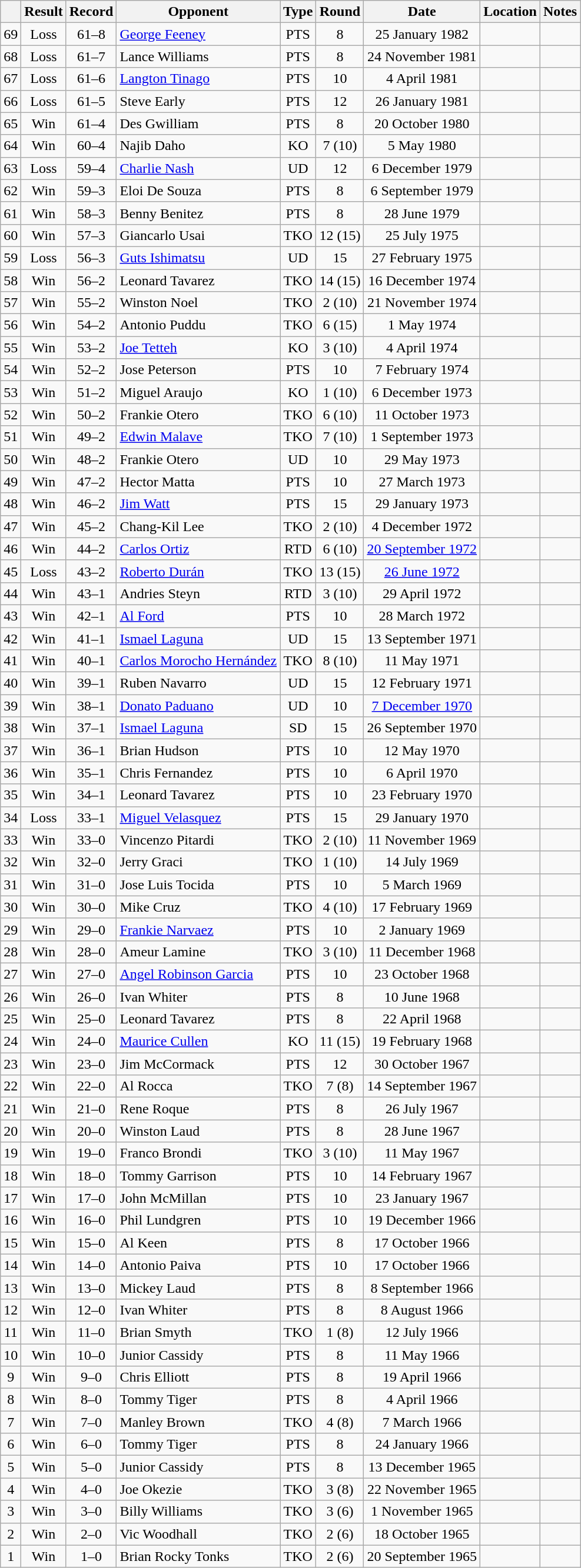<table class="wikitable" style="text-align:center">
<tr>
<th></th>
<th>Result</th>
<th>Record</th>
<th>Opponent</th>
<th>Type</th>
<th>Round</th>
<th>Date</th>
<th>Location</th>
<th>Notes</th>
</tr>
<tr>
<td>69</td>
<td>Loss</td>
<td>61–8</td>
<td align=left><a href='#'>George Feeney</a></td>
<td>PTS</td>
<td>8</td>
<td>25 January 1982</td>
<td align=left></td>
<td align=left></td>
</tr>
<tr>
<td>68</td>
<td>Loss</td>
<td>61–7</td>
<td align=left>Lance Williams</td>
<td>PTS</td>
<td>8</td>
<td>24 November 1981</td>
<td align=left></td>
<td align=left></td>
</tr>
<tr>
<td>67</td>
<td>Loss</td>
<td>61–6</td>
<td align=left><a href='#'>Langton Tinago</a></td>
<td>PTS</td>
<td>10</td>
<td>4 April 1981</td>
<td align=left></td>
<td align=left></td>
</tr>
<tr>
<td>66</td>
<td>Loss</td>
<td>61–5</td>
<td align=left>Steve Early</td>
<td>PTS</td>
<td>12</td>
<td>26 January 1981</td>
<td align=left></td>
<td align=left></td>
</tr>
<tr>
<td>65</td>
<td>Win</td>
<td>61–4</td>
<td align=left>Des Gwilliam</td>
<td>PTS</td>
<td>8</td>
<td>20 October 1980</td>
<td align=left></td>
<td align=left></td>
</tr>
<tr>
<td>64</td>
<td>Win</td>
<td>60–4</td>
<td align=left>Najib Daho</td>
<td>KO</td>
<td>7 (10)</td>
<td>5 May 1980</td>
<td align=left></td>
<td align=left></td>
</tr>
<tr>
<td>63</td>
<td>Loss</td>
<td>59–4</td>
<td align=left><a href='#'>Charlie Nash</a></td>
<td>UD</td>
<td>12</td>
<td>6 December 1979</td>
<td align=left></td>
<td align=left></td>
</tr>
<tr>
<td>62</td>
<td>Win</td>
<td>59–3</td>
<td align=left>Eloi De Souza</td>
<td>PTS</td>
<td>8</td>
<td>6 September 1979</td>
<td align=left></td>
<td align=left></td>
</tr>
<tr>
<td>61</td>
<td>Win</td>
<td>58–3</td>
<td align=left>Benny Benitez</td>
<td>PTS</td>
<td>8</td>
<td>28 June 1979</td>
<td align=left></td>
<td align=left></td>
</tr>
<tr>
<td>60</td>
<td>Win</td>
<td>57–3</td>
<td align=left>Giancarlo Usai</td>
<td>TKO</td>
<td>12 (15)</td>
<td>25 July 1975</td>
<td align=left></td>
<td align=left></td>
</tr>
<tr>
<td>59</td>
<td>Loss</td>
<td>56–3</td>
<td align=left><a href='#'>Guts Ishimatsu</a></td>
<td>UD</td>
<td>15</td>
<td>27 February 1975</td>
<td align=left></td>
<td align=left></td>
</tr>
<tr>
<td>58</td>
<td>Win</td>
<td>56–2</td>
<td align=left>Leonard Tavarez</td>
<td>TKO</td>
<td>14 (15)</td>
<td>16 December 1974</td>
<td align=left></td>
<td align=left></td>
</tr>
<tr>
<td>57</td>
<td>Win</td>
<td>55–2</td>
<td align=left>Winston Noel</td>
<td>TKO</td>
<td>2 (10)</td>
<td>21 November 1974</td>
<td align=left></td>
<td align=left></td>
</tr>
<tr>
<td>56</td>
<td>Win</td>
<td>54–2</td>
<td align=left>Antonio Puddu</td>
<td>TKO</td>
<td>6 (15)</td>
<td>1 May 1974</td>
<td align=left></td>
<td align=left></td>
</tr>
<tr>
<td>55</td>
<td>Win</td>
<td>53–2</td>
<td align=left><a href='#'>Joe Tetteh</a></td>
<td>KO</td>
<td>3 (10)</td>
<td>4 April 1974</td>
<td align=left></td>
<td align=left></td>
</tr>
<tr>
<td>54</td>
<td>Win</td>
<td>52–2</td>
<td align=left>Jose Peterson</td>
<td>PTS</td>
<td>10</td>
<td>7 February 1974</td>
<td align=left></td>
<td align=left></td>
</tr>
<tr>
<td>53</td>
<td>Win</td>
<td>51–2</td>
<td align=left>Miguel Araujo</td>
<td>KO</td>
<td>1 (10)</td>
<td>6 December 1973</td>
<td align=left></td>
<td align=left></td>
</tr>
<tr>
<td>52</td>
<td>Win</td>
<td>50–2</td>
<td align=left>Frankie Otero</td>
<td>TKO</td>
<td>6 (10)</td>
<td>11 October 1973</td>
<td align=left></td>
<td align=left></td>
</tr>
<tr>
<td>51</td>
<td>Win</td>
<td>49–2</td>
<td align=left><a href='#'>Edwin Malave</a></td>
<td>TKO</td>
<td>7 (10)</td>
<td>1 September 1973</td>
<td align=left></td>
<td align=left></td>
</tr>
<tr>
<td>50</td>
<td>Win</td>
<td>48–2</td>
<td align=left>Frankie Otero</td>
<td>UD</td>
<td>10</td>
<td>29 May 1973</td>
<td align=left></td>
<td align=left></td>
</tr>
<tr>
<td>49</td>
<td>Win</td>
<td>47–2</td>
<td align=left>Hector Matta</td>
<td>PTS</td>
<td>10</td>
<td>27 March 1973</td>
<td align=left></td>
<td align=left></td>
</tr>
<tr>
<td>48</td>
<td>Win</td>
<td>46–2</td>
<td align=left><a href='#'>Jim Watt</a></td>
<td>PTS</td>
<td>15</td>
<td>29 January 1973</td>
<td align=left></td>
<td align=left></td>
</tr>
<tr>
<td>47</td>
<td>Win</td>
<td>45–2</td>
<td align=left>Chang-Kil Lee</td>
<td>TKO</td>
<td>2 (10)</td>
<td>4 December 1972</td>
<td align=left></td>
<td align=left></td>
</tr>
<tr>
<td>46</td>
<td>Win</td>
<td>44–2</td>
<td align=left><a href='#'>Carlos Ortiz</a></td>
<td>RTD</td>
<td>6 (10)</td>
<td><a href='#'>20 September 1972</a></td>
<td align=left></td>
<td align=left></td>
</tr>
<tr>
<td>45</td>
<td>Loss</td>
<td>43–2</td>
<td align=left><a href='#'>Roberto Durán</a></td>
<td>TKO</td>
<td>13 (15)</td>
<td><a href='#'>26 June 1972</a></td>
<td align=left></td>
<td align=left></td>
</tr>
<tr>
<td>44</td>
<td>Win</td>
<td>43–1</td>
<td align=left>Andries Steyn</td>
<td>RTD</td>
<td>3 (10)</td>
<td>29 April 1972</td>
<td align=left></td>
<td align=left></td>
</tr>
<tr>
<td>43</td>
<td>Win</td>
<td>42–1</td>
<td align=left><a href='#'>Al Ford</a></td>
<td>PTS</td>
<td>10</td>
<td>28 March 1972</td>
<td align=left></td>
<td align=left></td>
</tr>
<tr>
<td>42</td>
<td>Win</td>
<td>41–1</td>
<td align=left><a href='#'>Ismael Laguna</a></td>
<td>UD</td>
<td>15</td>
<td>13 September 1971</td>
<td align=left></td>
<td align=left></td>
</tr>
<tr>
<td>41</td>
<td>Win</td>
<td>40–1</td>
<td align=left><a href='#'>Carlos Morocho Hernández</a></td>
<td>TKO</td>
<td>8 (10)</td>
<td>11 May 1971</td>
<td align=left></td>
<td align=left></td>
</tr>
<tr>
<td>40</td>
<td>Win</td>
<td>39–1</td>
<td align=left>Ruben Navarro</td>
<td>UD</td>
<td>15</td>
<td>12 February 1971</td>
<td align=left></td>
<td align=left></td>
</tr>
<tr>
<td>39</td>
<td>Win</td>
<td>38–1</td>
<td align=left><a href='#'>Donato Paduano</a></td>
<td>UD</td>
<td>10</td>
<td><a href='#'>7 December 1970</a></td>
<td align=left></td>
<td align=left></td>
</tr>
<tr>
<td>38</td>
<td>Win</td>
<td>37–1</td>
<td align=left><a href='#'>Ismael Laguna</a></td>
<td>SD</td>
<td>15</td>
<td>26 September 1970</td>
<td align=left></td>
<td align=left></td>
</tr>
<tr>
<td>37</td>
<td>Win</td>
<td>36–1</td>
<td align=left>Brian Hudson</td>
<td>PTS</td>
<td>10</td>
<td>12 May 1970</td>
<td align=left></td>
<td align=left></td>
</tr>
<tr>
<td>36</td>
<td>Win</td>
<td>35–1</td>
<td align=left>Chris Fernandez</td>
<td>PTS</td>
<td>10</td>
<td>6 April 1970</td>
<td align=left></td>
<td align=left></td>
</tr>
<tr>
<td>35</td>
<td>Win</td>
<td>34–1</td>
<td align=left>Leonard Tavarez</td>
<td>PTS</td>
<td>10</td>
<td>23 February 1970</td>
<td align=left></td>
<td align=left></td>
</tr>
<tr>
<td>34</td>
<td>Loss</td>
<td>33–1</td>
<td align=left><a href='#'>Miguel Velasquez</a></td>
<td>PTS</td>
<td>15</td>
<td>29 January 1970</td>
<td align=left></td>
<td align=left></td>
</tr>
<tr>
<td>33</td>
<td>Win</td>
<td>33–0</td>
<td align=left>Vincenzo Pitardi</td>
<td>TKO</td>
<td>2 (10)</td>
<td>11 November 1969</td>
<td align=left></td>
<td align=left></td>
</tr>
<tr>
<td>32</td>
<td>Win</td>
<td>32–0</td>
<td align=left>Jerry Graci</td>
<td>TKO</td>
<td>1 (10)</td>
<td>14 July 1969</td>
<td align=left></td>
<td align=left></td>
</tr>
<tr>
<td>31</td>
<td>Win</td>
<td>31–0</td>
<td align=left>Jose Luis Tocida</td>
<td>PTS</td>
<td>10</td>
<td>5 March 1969</td>
<td align=left></td>
<td align=left></td>
</tr>
<tr>
<td>30</td>
<td>Win</td>
<td>30–0</td>
<td align=left>Mike Cruz</td>
<td>TKO</td>
<td>4 (10)</td>
<td>17 February 1969</td>
<td align=left></td>
<td align=left></td>
</tr>
<tr>
<td>29</td>
<td>Win</td>
<td>29–0</td>
<td align=left><a href='#'>Frankie Narvaez</a></td>
<td>PTS</td>
<td>10</td>
<td>2 January 1969</td>
<td align=left></td>
<td align=left></td>
</tr>
<tr>
<td>28</td>
<td>Win</td>
<td>28–0</td>
<td align=left>Ameur Lamine</td>
<td>TKO</td>
<td>3 (10)</td>
<td>11 December 1968</td>
<td align=left></td>
<td align=left></td>
</tr>
<tr>
<td>27</td>
<td>Win</td>
<td>27–0</td>
<td align=left><a href='#'>Angel Robinson Garcia</a></td>
<td>PTS</td>
<td>10</td>
<td>23 October 1968</td>
<td align=left></td>
<td align=left></td>
</tr>
<tr>
<td>26</td>
<td>Win</td>
<td>26–0</td>
<td align=left>Ivan Whiter</td>
<td>PTS</td>
<td>8</td>
<td>10 June 1968</td>
<td align=left></td>
<td align=left></td>
</tr>
<tr>
<td>25</td>
<td>Win</td>
<td>25–0</td>
<td align=left>Leonard Tavarez</td>
<td>PTS</td>
<td>8</td>
<td>22 April 1968</td>
<td align=left></td>
<td></td>
</tr>
<tr>
<td>24</td>
<td>Win</td>
<td>24–0</td>
<td align=left><a href='#'>Maurice Cullen</a></td>
<td>KO</td>
<td>11 (15)</td>
<td>19 February 1968</td>
<td align=left></td>
<td align=left></td>
</tr>
<tr>
<td>23</td>
<td>Win</td>
<td>23–0</td>
<td align=left>Jim McCormack</td>
<td>PTS</td>
<td>12</td>
<td>30 October 1967</td>
<td align=left></td>
<td align=left></td>
</tr>
<tr>
<td>22</td>
<td>Win</td>
<td>22–0</td>
<td align=left>Al Rocca</td>
<td>TKO</td>
<td>7 (8)</td>
<td>14 September 1967</td>
<td align=left></td>
<td align=left></td>
</tr>
<tr>
<td>21</td>
<td>Win</td>
<td>21–0</td>
<td align=left>Rene Roque</td>
<td>PTS</td>
<td>8</td>
<td>26 July 1967</td>
<td align=left></td>
<td align=left></td>
</tr>
<tr>
<td>20</td>
<td>Win</td>
<td>20–0</td>
<td align=left>Winston Laud</td>
<td>PTS</td>
<td>8</td>
<td>28 June 1967</td>
<td align=left></td>
<td align=left></td>
</tr>
<tr>
<td>19</td>
<td>Win</td>
<td>19–0</td>
<td align=left>Franco Brondi</td>
<td>TKO</td>
<td>3 (10)</td>
<td>11 May 1967</td>
<td align=left></td>
<td align=left></td>
</tr>
<tr>
<td>18</td>
<td>Win</td>
<td>18–0</td>
<td align=left>Tommy Garrison</td>
<td>PTS</td>
<td>10</td>
<td>14 February 1967</td>
<td align=left></td>
<td align=left></td>
</tr>
<tr>
<td>17</td>
<td>Win</td>
<td>17–0</td>
<td align=left>John McMillan</td>
<td>PTS</td>
<td>10</td>
<td>23 January 1967</td>
<td align=left></td>
<td align=left></td>
</tr>
<tr>
<td>16</td>
<td>Win</td>
<td>16–0</td>
<td align=left>Phil Lundgren</td>
<td>PTS</td>
<td>10</td>
<td>19 December 1966</td>
<td align=left></td>
<td align=left></td>
</tr>
<tr>
<td>15</td>
<td>Win</td>
<td>15–0</td>
<td align=left>Al Keen</td>
<td>PTS</td>
<td>8</td>
<td>17 October 1966</td>
<td align=left></td>
<td align=left></td>
</tr>
<tr>
<td>14</td>
<td>Win</td>
<td>14–0</td>
<td align=left>Antonio Paiva</td>
<td>PTS</td>
<td>10</td>
<td>17 October 1966</td>
<td align=left></td>
<td align=left></td>
</tr>
<tr>
<td>13</td>
<td>Win</td>
<td>13–0</td>
<td align=left>Mickey Laud</td>
<td>PTS</td>
<td>8</td>
<td>8 September 1966</td>
<td align=left></td>
<td align=left></td>
</tr>
<tr>
<td>12</td>
<td>Win</td>
<td>12–0</td>
<td align=left>Ivan Whiter</td>
<td>PTS</td>
<td>8</td>
<td>8 August 1966</td>
<td align=left></td>
<td align=left></td>
</tr>
<tr>
<td>11</td>
<td>Win</td>
<td>11–0</td>
<td align=left>Brian Smyth</td>
<td>TKO</td>
<td>1 (8)</td>
<td>12 July 1966</td>
<td align=left></td>
<td align=left></td>
</tr>
<tr>
<td>10</td>
<td>Win</td>
<td>10–0</td>
<td align=left>Junior Cassidy</td>
<td>PTS</td>
<td>8</td>
<td>11 May 1966</td>
<td align=left></td>
<td align=left></td>
</tr>
<tr>
<td>9</td>
<td>Win</td>
<td>9–0</td>
<td align=left>Chris Elliott</td>
<td>PTS</td>
<td>8</td>
<td>19 April 1966</td>
<td align=left></td>
<td align=left></td>
</tr>
<tr>
<td>8</td>
<td>Win</td>
<td>8–0</td>
<td align=left>Tommy Tiger</td>
<td>PTS</td>
<td>8</td>
<td>4 April 1966</td>
<td align=left></td>
<td align=left></td>
</tr>
<tr>
<td>7</td>
<td>Win</td>
<td>7–0</td>
<td align=left>Manley Brown</td>
<td>TKO</td>
<td>4 (8)</td>
<td>7 March 1966</td>
<td align=left></td>
<td></td>
</tr>
<tr>
<td>6</td>
<td>Win</td>
<td>6–0</td>
<td align=left>Tommy Tiger</td>
<td>PTS</td>
<td>8</td>
<td>24 January 1966</td>
<td align=left></td>
<td align=left></td>
</tr>
<tr>
<td>5</td>
<td>Win</td>
<td>5–0</td>
<td align=left>Junior Cassidy</td>
<td>PTS</td>
<td>8</td>
<td>13 December 1965</td>
<td align=left></td>
<td align=left></td>
</tr>
<tr>
<td>4</td>
<td>Win</td>
<td>4–0</td>
<td align=left>Joe Okezie</td>
<td>TKO</td>
<td>3 (8)</td>
<td>22 November 1965</td>
<td align=left></td>
<td align=left></td>
</tr>
<tr>
<td>3</td>
<td>Win</td>
<td>3–0</td>
<td align=left>Billy Williams</td>
<td>TKO</td>
<td>3 (6)</td>
<td>1 November 1965</td>
<td align=left></td>
<td align=left></td>
</tr>
<tr>
<td>2</td>
<td>Win</td>
<td>2–0</td>
<td align=left>Vic Woodhall</td>
<td>TKO</td>
<td>2 (6)</td>
<td>18 October 1965</td>
<td align=left></td>
<td align=left></td>
</tr>
<tr>
<td>1</td>
<td>Win</td>
<td>1–0</td>
<td align=left>Brian Rocky Tonks</td>
<td>TKO</td>
<td>2 (6)</td>
<td>20 September 1965</td>
<td align=left></td>
<td align=left></td>
</tr>
</table>
